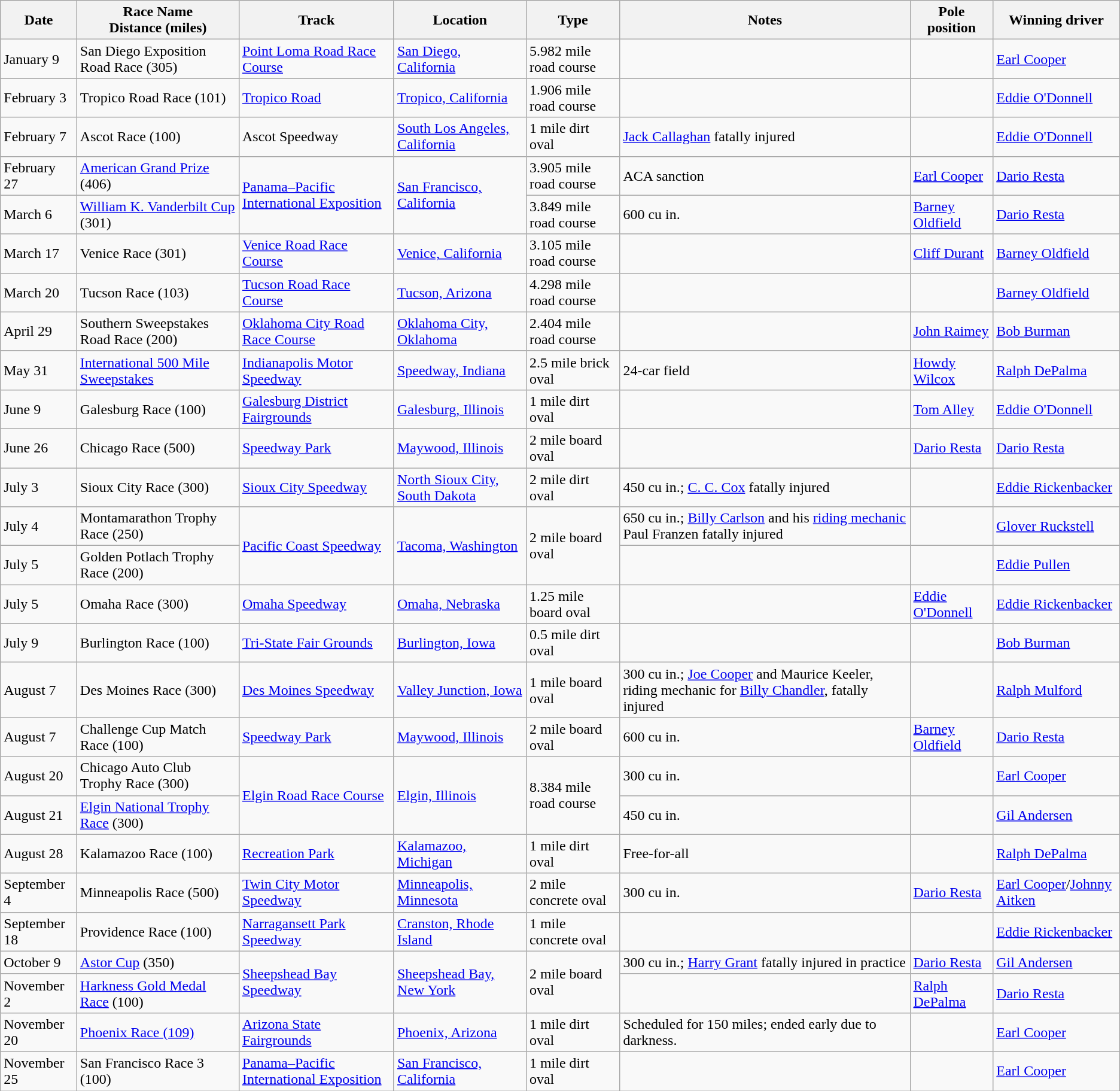<table class="wikitable">
<tr>
<th>Date</th>
<th>Race Name<br>Distance (miles)</th>
<th>Track</th>
<th>Location</th>
<th>Type</th>
<th>Notes</th>
<th>Pole position</th>
<th>Winning driver</th>
</tr>
<tr>
<td>January 9</td>
<td>San Diego Exposition Road Race (305)</td>
<td><a href='#'>Point Loma Road Race Course</a></td>
<td><a href='#'>San Diego, California</a></td>
<td>5.982 mile road course</td>
<td></td>
<td></td>
<td><a href='#'>Earl Cooper</a></td>
</tr>
<tr>
<td>February 3</td>
<td>Tropico Road Race (101)</td>
<td><a href='#'>Tropico Road</a></td>
<td><a href='#'>Tropico, California</a></td>
<td>1.906 mile road course</td>
<td></td>
<td></td>
<td><a href='#'>Eddie O'Donnell</a></td>
</tr>
<tr>
<td>February 7</td>
<td>Ascot Race (100)</td>
<td>Ascot Speedway</td>
<td><a href='#'>South Los Angeles, California</a></td>
<td>1 mile dirt oval</td>
<td><a href='#'>Jack Callaghan</a> fatally injured</td>
<td></td>
<td><a href='#'>Eddie O'Donnell</a></td>
</tr>
<tr>
<td>February 27</td>
<td><a href='#'>American Grand Prize</a> (406)</td>
<td rowspan=2><a href='#'>Panama–Pacific International Exposition</a></td>
<td rowspan=2><a href='#'>San Francisco, California</a></td>
<td>3.905 mile road course</td>
<td>ACA sanction</td>
<td><a href='#'>Earl Cooper</a></td>
<td><a href='#'>Dario Resta</a></td>
</tr>
<tr>
<td>March 6</td>
<td><a href='#'>William K. Vanderbilt Cup</a> (301)</td>
<td>3.849 mile road course</td>
<td>600 cu in.</td>
<td><a href='#'>Barney Oldfield</a></td>
<td><a href='#'>Dario Resta</a></td>
</tr>
<tr>
<td>March 17</td>
<td>Venice Race (301)</td>
<td><a href='#'>Venice Road Race Course</a></td>
<td><a href='#'>Venice, California</a></td>
<td>3.105 mile road course</td>
<td></td>
<td><a href='#'>Cliff Durant</a></td>
<td><a href='#'>Barney Oldfield</a></td>
</tr>
<tr>
<td>March 20</td>
<td>Tucson Race (103)</td>
<td><a href='#'>Tucson Road Race Course</a></td>
<td><a href='#'>Tucson, Arizona</a></td>
<td>4.298 mile road course</td>
<td></td>
<td></td>
<td><a href='#'>Barney Oldfield</a></td>
</tr>
<tr>
<td>April 29</td>
<td>Southern Sweepstakes Road Race (200)</td>
<td><a href='#'>Oklahoma City Road Race Course</a></td>
<td><a href='#'>Oklahoma City, Oklahoma</a></td>
<td>2.404 mile road course</td>
<td></td>
<td><a href='#'>John Raimey</a></td>
<td><a href='#'>Bob Burman</a></td>
</tr>
<tr>
<td>May 31</td>
<td><a href='#'>International 500 Mile Sweepstakes</a></td>
<td><a href='#'>Indianapolis Motor Speedway</a></td>
<td><a href='#'>Speedway, Indiana</a></td>
<td>2.5 mile brick oval</td>
<td>24-car field</td>
<td><a href='#'>Howdy Wilcox</a></td>
<td><a href='#'>Ralph DePalma</a></td>
</tr>
<tr>
<td>June 9</td>
<td>Galesburg Race (100)</td>
<td><a href='#'>Galesburg District Fairgrounds</a></td>
<td><a href='#'>Galesburg, Illinois</a></td>
<td>1 mile dirt oval</td>
<td></td>
<td><a href='#'>Tom Alley</a></td>
<td><a href='#'>Eddie O'Donnell</a></td>
</tr>
<tr>
<td>June 26</td>
<td>Chicago Race (500)</td>
<td><a href='#'>Speedway Park</a></td>
<td><a href='#'>Maywood, Illinois</a></td>
<td>2 mile board oval</td>
<td></td>
<td><a href='#'>Dario Resta</a></td>
<td><a href='#'>Dario Resta</a></td>
</tr>
<tr>
<td>July 3</td>
<td>Sioux City Race (300)</td>
<td><a href='#'>Sioux City Speedway</a></td>
<td><a href='#'>North Sioux City, South Dakota</a></td>
<td>2 mile dirt oval</td>
<td>450 cu in.; <a href='#'>C. C. Cox</a> fatally injured</td>
<td></td>
<td><a href='#'>Eddie Rickenbacker</a></td>
</tr>
<tr>
<td>July 4</td>
<td>Montamarathon Trophy Race (250)</td>
<td rowspan=2><a href='#'>Pacific Coast Speedway</a></td>
<td rowspan=2><a href='#'>Tacoma, Washington</a></td>
<td rowspan=2>2 mile board oval</td>
<td>650 cu in.; <a href='#'>Billy Carlson</a> and his <a href='#'>riding mechanic</a> Paul Franzen fatally injured</td>
<td></td>
<td><a href='#'>Glover Ruckstell</a></td>
</tr>
<tr>
<td>July 5</td>
<td>Golden Potlach Trophy Race (200)</td>
<td></td>
<td></td>
<td><a href='#'>Eddie Pullen</a></td>
</tr>
<tr>
<td>July 5</td>
<td>Omaha Race (300)</td>
<td><a href='#'>Omaha Speedway</a></td>
<td><a href='#'>Omaha, Nebraska</a></td>
<td>1.25 mile board oval</td>
<td></td>
<td><a href='#'>Eddie O'Donnell</a></td>
<td><a href='#'>Eddie Rickenbacker</a></td>
</tr>
<tr>
<td>July 9</td>
<td>Burlington Race (100)</td>
<td><a href='#'>Tri-State Fair Grounds</a></td>
<td><a href='#'>Burlington, Iowa</a></td>
<td>0.5 mile dirt oval</td>
<td></td>
<td></td>
<td><a href='#'>Bob Burman</a></td>
</tr>
<tr>
<td>August 7</td>
<td>Des Moines Race (300)</td>
<td><a href='#'>Des Moines Speedway</a></td>
<td><a href='#'>Valley Junction, Iowa</a></td>
<td>1 mile board oval</td>
<td>300 cu in.; <a href='#'>Joe Cooper</a> and Maurice Keeler, riding mechanic for <a href='#'>Billy Chandler</a>, fatally injured</td>
<td></td>
<td><a href='#'>Ralph Mulford</a></td>
</tr>
<tr>
<td>August 7</td>
<td>Challenge Cup Match Race (100)</td>
<td><a href='#'>Speedway Park</a></td>
<td><a href='#'>Maywood, Illinois</a></td>
<td>2 mile board oval</td>
<td>600 cu in.</td>
<td><a href='#'>Barney Oldfield</a></td>
<td><a href='#'>Dario Resta</a></td>
</tr>
<tr>
<td>August 20</td>
<td>Chicago Auto Club Trophy Race (300)</td>
<td rowspan=2><a href='#'>Elgin Road Race Course</a></td>
<td rowspan=2><a href='#'>Elgin, Illinois</a></td>
<td rowspan=2>8.384 mile road course</td>
<td>300 cu in.</td>
<td></td>
<td><a href='#'>Earl Cooper</a></td>
</tr>
<tr>
<td>August 21</td>
<td><a href='#'>Elgin National Trophy Race</a> (300)</td>
<td>450 cu in.</td>
<td></td>
<td><a href='#'>Gil Andersen</a></td>
</tr>
<tr>
<td>August 28</td>
<td>Kalamazoo Race (100)</td>
<td><a href='#'>Recreation Park</a></td>
<td><a href='#'>Kalamazoo, Michigan</a></td>
<td>1 mile dirt oval</td>
<td>Free-for-all</td>
<td></td>
<td><a href='#'>Ralph DePalma</a></td>
</tr>
<tr>
<td>September 4</td>
<td>Minneapolis Race (500)</td>
<td><a href='#'>Twin City Motor Speedway</a></td>
<td><a href='#'>Minneapolis, Minnesota</a></td>
<td>2 mile concrete oval</td>
<td>300 cu in.</td>
<td><a href='#'>Dario Resta</a></td>
<td><a href='#'>Earl Cooper</a>/<a href='#'>Johnny Aitken</a></td>
</tr>
<tr>
<td>September 18</td>
<td>Providence Race (100)</td>
<td><a href='#'>Narragansett Park Speedway</a></td>
<td><a href='#'>Cranston, Rhode Island</a></td>
<td>1 mile concrete oval</td>
<td></td>
<td></td>
<td><a href='#'>Eddie Rickenbacker</a></td>
</tr>
<tr>
<td>October 9</td>
<td><a href='#'>Astor Cup</a> (350)</td>
<td rowspan=2><a href='#'>Sheepshead Bay Speedway</a></td>
<td rowspan=2><a href='#'>Sheepshead Bay, New York</a></td>
<td rowspan=2>2 mile board oval</td>
<td>300 cu in.; <a href='#'>Harry Grant</a> fatally injured in practice</td>
<td><a href='#'>Dario Resta</a></td>
<td><a href='#'>Gil Andersen</a></td>
</tr>
<tr>
<td>November 2</td>
<td><a href='#'>Harkness Gold Medal Race</a> (100)</td>
<td></td>
<td><a href='#'>Ralph DePalma</a></td>
<td><a href='#'>Dario Resta</a></td>
</tr>
<tr>
<td>November 20</td>
<td><a href='#'>Phoenix Race (109)</a></td>
<td><a href='#'>Arizona State Fairgrounds</a></td>
<td><a href='#'>Phoenix, Arizona</a></td>
<td>1 mile dirt oval</td>
<td>Scheduled for 150 miles; ended early due to darkness.</td>
<td></td>
<td><a href='#'>Earl Cooper</a></td>
</tr>
<tr>
<td>November 25</td>
<td>San Francisco Race 3 (100)</td>
<td><a href='#'>Panama–Pacific International Exposition</a></td>
<td><a href='#'>San Francisco, California</a></td>
<td>1 mile dirt oval</td>
<td></td>
<td></td>
<td><a href='#'>Earl Cooper</a></td>
</tr>
</table>
